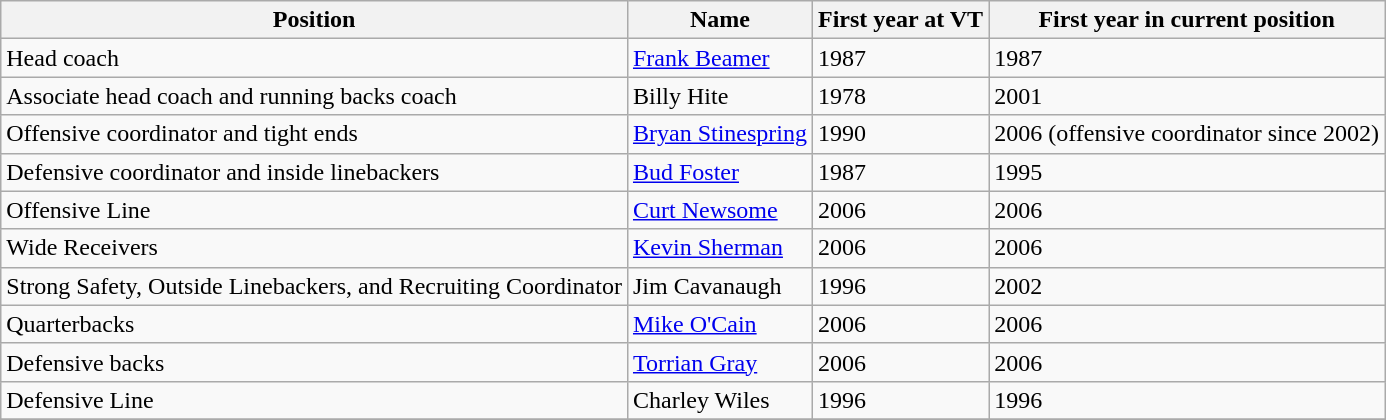<table class="wikitable">
<tr>
<th><strong>Position</strong></th>
<th><strong>Name</strong></th>
<th><strong>First year at VT</strong></th>
<th><strong>First year in current position</strong></th>
</tr>
<tr>
<td>Head coach</td>
<td><a href='#'>Frank Beamer</a></td>
<td>1987</td>
<td>1987</td>
</tr>
<tr>
<td>Associate head coach and running backs coach</td>
<td>Billy Hite</td>
<td>1978</td>
<td>2001</td>
</tr>
<tr>
<td>Offensive coordinator and tight ends</td>
<td><a href='#'>Bryan Stinespring</a></td>
<td>1990</td>
<td>2006 (offensive coordinator since 2002)</td>
</tr>
<tr>
<td>Defensive coordinator and inside linebackers</td>
<td><a href='#'>Bud Foster</a></td>
<td>1987</td>
<td>1995</td>
</tr>
<tr>
<td>Offensive Line</td>
<td><a href='#'>Curt Newsome</a></td>
<td>2006</td>
<td>2006</td>
</tr>
<tr>
<td>Wide Receivers</td>
<td><a href='#'>Kevin Sherman</a></td>
<td>2006</td>
<td>2006</td>
</tr>
<tr>
<td>Strong Safety, Outside Linebackers, and Recruiting Coordinator</td>
<td>Jim Cavanaugh</td>
<td>1996</td>
<td>2002</td>
</tr>
<tr>
<td>Quarterbacks</td>
<td><a href='#'>Mike O'Cain</a></td>
<td>2006</td>
<td>2006</td>
</tr>
<tr>
<td>Defensive backs</td>
<td><a href='#'>Torrian Gray</a></td>
<td>2006</td>
<td>2006</td>
</tr>
<tr>
<td>Defensive Line</td>
<td>Charley Wiles</td>
<td>1996</td>
<td>1996</td>
</tr>
<tr>
</tr>
</table>
